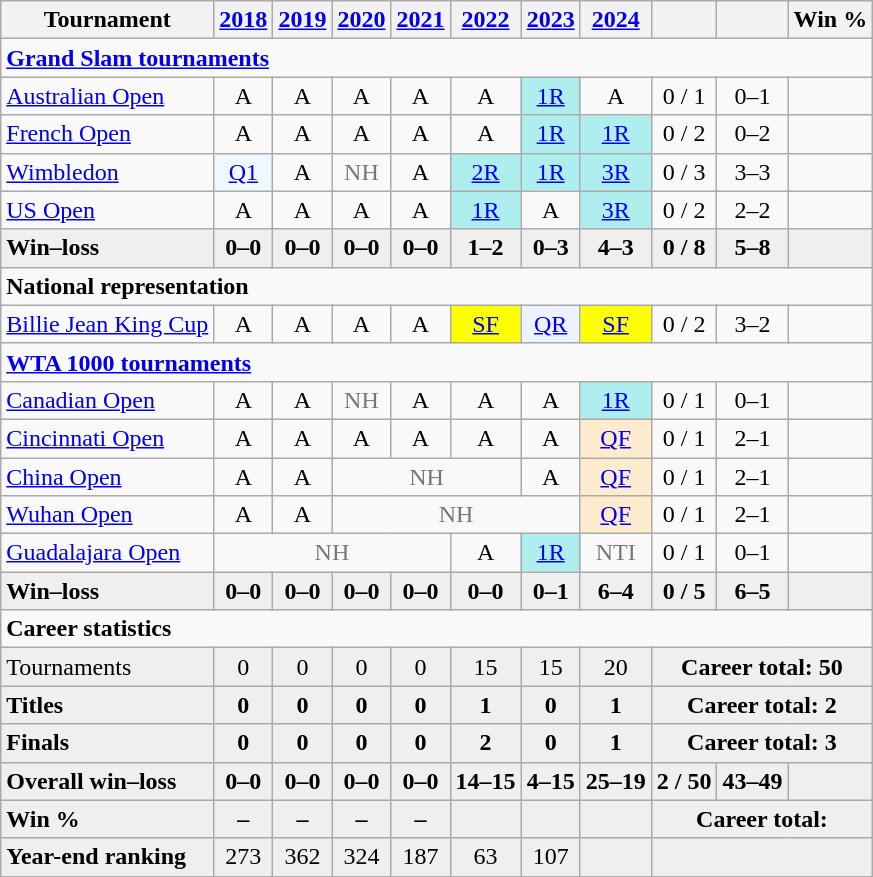<table class="wikitable nowrap" style="text-align:center">
<tr>
<th>Tournament</th>
<th><a href='#'>2018</a></th>
<th><a href='#'>2019</a></th>
<th><a href='#'>2020</a></th>
<th><a href='#'>2021</a></th>
<th><a href='#'>2022</a></th>
<th><a href='#'>2023</a></th>
<th><a href='#'>2024</a></th>
<th></th>
<th></th>
<th>Win %</th>
</tr>
<tr>
<td colspan="11" align="left"><strong><a href='#'>Grand Slam tournaments</a></strong></td>
</tr>
<tr>
<td align="left"><a href='#'>Australian Open</a></td>
<td>A</td>
<td>A</td>
<td>A</td>
<td>A</td>
<td>A</td>
<td bgcolor="afeeee"><a href='#'>1R</a></td>
<td>A</td>
<td>0 / 1</td>
<td>0–1</td>
<td></td>
</tr>
<tr>
<td align="left"><a href='#'>French Open</a></td>
<td>A</td>
<td>A</td>
<td>A</td>
<td>A</td>
<td>A</td>
<td bgcolor="afeeee"><a href='#'>1R</a></td>
<td bgcolor="afeeee"><a href='#'>1R</a></td>
<td>0 / 2</td>
<td>0–2</td>
<td></td>
</tr>
<tr>
<td align="left"><a href='#'>Wimbledon</a></td>
<td bgcolor="f0f8ff"><a href='#'>Q1</a></td>
<td>A</td>
<td style="color:#767676;">NH</td>
<td>A</td>
<td bgcolor="afeeee"><a href='#'>2R</a></td>
<td bgcolor="afeeee"><a href='#'>1R</a></td>
<td bgcolor="afeeee"><a href='#'>3R</a></td>
<td>0 / 3</td>
<td>3–3</td>
<td></td>
</tr>
<tr>
<td align="left"><a href='#'>US Open</a></td>
<td>A</td>
<td>A</td>
<td>A</td>
<td>A</td>
<td bgcolor="afeeee"><a href='#'>1R</a></td>
<td>A</td>
<td bgcolor="afeeee"><a href='#'>3R</a></td>
<td>0 / 2</td>
<td>2–2</td>
<td></td>
</tr>
<tr style="background:#efefef;font-weight:bold">
<td align="left">Win–loss</td>
<td>0–0</td>
<td>0–0</td>
<td>0–0</td>
<td>0–0</td>
<td>1–2</td>
<td>0–3</td>
<td>4–3</td>
<td>0 / 8</td>
<td>5–8</td>
<td></td>
</tr>
<tr>
<td colspan="11" align="left"><strong>National representation</strong></td>
</tr>
<tr>
<td align="left"><a href='#'>Billie Jean King Cup</a></td>
<td>A</td>
<td>A</td>
<td>A</td>
<td>A</td>
<td bgcolor="yellow"><a href='#'>SF</a></td>
<td bgcolor="ecf2ff"><a href='#'>QR</a></td>
<td bgcolor="yellow"><a href='#'>SF</a></td>
<td>0 / 2</td>
<td>3–2</td>
<td></td>
</tr>
<tr>
<td colspan="11" align="left"><strong><a href='#'>WTA 1000 tournaments</a></strong></td>
</tr>
<tr>
<td align=left><a href='#'>Canadian Open</a></td>
<td>A</td>
<td>A</td>
<td style=color:#767676>NH</td>
<td>A</td>
<td>A</td>
<td>A</td>
<td bgcolor="afeeee"><a href='#'>1R</a></td>
<td>0 / 1</td>
<td>0–1</td>
<td></td>
</tr>
<tr>
<td align=left><a href='#'>Cincinnati Open</a></td>
<td>A</td>
<td>A</td>
<td>A</td>
<td>A</td>
<td>A</td>
<td>A</td>
<td bgcolor="ffebcd"><a href='#'>QF</a></td>
<td>0 / 1</td>
<td>2–1</td>
<td></td>
</tr>
<tr>
<td align=left><a href='#'>China Open</a></td>
<td>A</td>
<td>A</td>
<td colspan="3" style=color:#767676>NH</td>
<td>A</td>
<td bgcolor="ffebcd"><a href='#'>QF</a></td>
<td>0 / 1</td>
<td>2–1</td>
<td></td>
</tr>
<tr>
<td align=left><a href='#'>Wuhan Open</a></td>
<td>A</td>
<td>A</td>
<td colspan="4" style=color:#767676>NH</td>
<td bgcolor="ffebcd"><a href='#'>QF</a></td>
<td>0 / 1</td>
<td>2–1</td>
<td></td>
</tr>
<tr>
<td align=left><a href='#'>Guadalajara Open</a></td>
<td colspan="4" style=color:#767676>NH</td>
<td>A</td>
<td bgcolor="afeeee"><a href='#'>1R</a></td>
<td style=color:#767676>NTI</td>
<td>0 / 1</td>
<td>0–1</td>
<td></td>
</tr>
<tr style="font-weight:bold; background:#efefef;">
<td style=text-align:left>Win–loss</td>
<td>0–0</td>
<td>0–0</td>
<td>0–0</td>
<td>0–0</td>
<td>0–0</td>
<td>0–1</td>
<td>6–4</td>
<td>0 / 5</td>
<td>6–5</td>
<td></td>
</tr>
<tr>
<td colspan="11" align="left"><strong>Career statistics</strong></td>
</tr>
<tr bgcolor="efefef">
<td align="left">Tournaments</td>
<td>0</td>
<td>0</td>
<td>0</td>
<td>0</td>
<td>15</td>
<td>15</td>
<td>20</td>
<td colspan="3"><strong>Career total: 50</strong></td>
</tr>
<tr style="background:#efefef;font-weight:bold">
<td align="left">Titles</td>
<td>0</td>
<td>0</td>
<td>0</td>
<td>0</td>
<td>1</td>
<td>0</td>
<td>1</td>
<td colspan="3">Career total: 2</td>
</tr>
<tr style="background:#efefef;font-weight:bold">
<td align="left">Finals</td>
<td>0</td>
<td>0</td>
<td>0</td>
<td>0</td>
<td>2</td>
<td>0</td>
<td>1</td>
<td colspan="3">Career total: 3</td>
</tr>
<tr style="background:#efefef;font-weight:bold">
<td align="left">Overall win–loss</td>
<td>0–0</td>
<td>0–0</td>
<td>0–0</td>
<td>0–0</td>
<td>14–15</td>
<td>4–15</td>
<td>25–19</td>
<td>2 / 50</td>
<td>43–49</td>
<td></td>
</tr>
<tr style="background:#efefef;font-weight:bold">
<td align="left">Win %</td>
<td>–</td>
<td>–</td>
<td>–</td>
<td>–</td>
<td></td>
<td></td>
<td></td>
<td colspan="3">Career total: </td>
</tr>
<tr bgcolor="efefef">
<td align="left"><strong>Year-end ranking</strong></td>
<td>273</td>
<td>362</td>
<td>324</td>
<td>187</td>
<td>63</td>
<td>107</td>
<td></td>
<td colspan="3"></td>
</tr>
</table>
